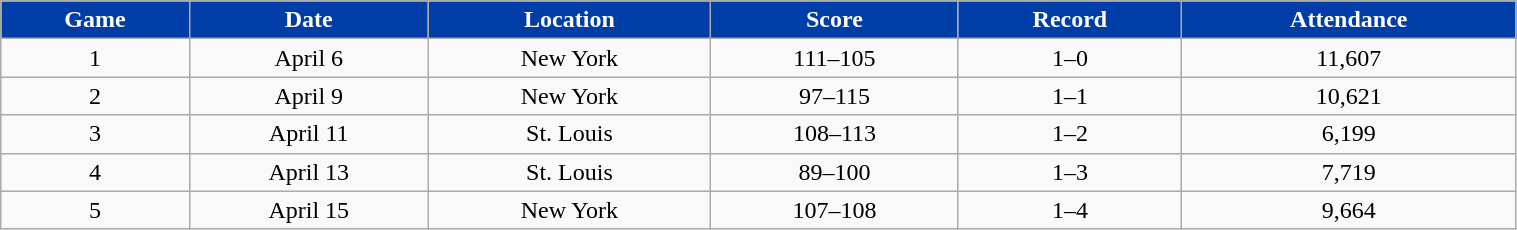<table class="wikitable" style="width:80%;">
<tr style="text-align:center; background:#003DA6; color:#FFFFFF;">
<td><strong>Game</strong></td>
<td><strong>Date</strong></td>
<td><strong>Location</strong></td>
<td><strong>Score</strong></td>
<td><strong>Record</strong></td>
<td><strong>Attendance</strong></td>
</tr>
<tr style="text-align:center;" bgcolor="">
<td>1</td>
<td>April 6</td>
<td>New York</td>
<td>111–105</td>
<td>1–0</td>
<td>11,607</td>
</tr>
<tr style="text-align:center;" bgcolor="">
<td>2</td>
<td>April 9</td>
<td>New York</td>
<td>97–115</td>
<td>1–1</td>
<td>10,621</td>
</tr>
<tr style="text-align:center;" bgcolor="">
<td>3</td>
<td>April 11</td>
<td>St. Louis</td>
<td>108–113</td>
<td>1–2</td>
<td>6,199</td>
</tr>
<tr style="text-align:center;" bgcolor="">
<td>4</td>
<td>April 13</td>
<td>St. Louis</td>
<td>89–100</td>
<td>1–3</td>
<td>7,719</td>
</tr>
<tr style="text-align:center;" bgcolor="">
<td>5</td>
<td>April 15</td>
<td>New York</td>
<td>107–108</td>
<td>1–4</td>
<td>9,664</td>
</tr>
</table>
